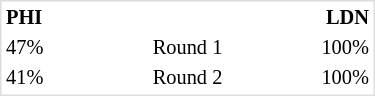<table class="floatright" style="text-align:center; font-size:85%; border:1px solid #ddd; width:250px">
<tr>
<th style="text-align:left; width:25%;">PHI</th>
<th style="width:50%;"></th>
<th style="text-align:right; width:25%;">LDN</th>
</tr>
<tr>
<td style="text-align:left;">47%</td>
<td>Round 1</td>
<td style="text-align:right;">100%</td>
</tr>
<tr>
<td style="text-align:left;">41%</td>
<td>Round 2</td>
<td style="text-align:right;">100%</td>
</tr>
</table>
